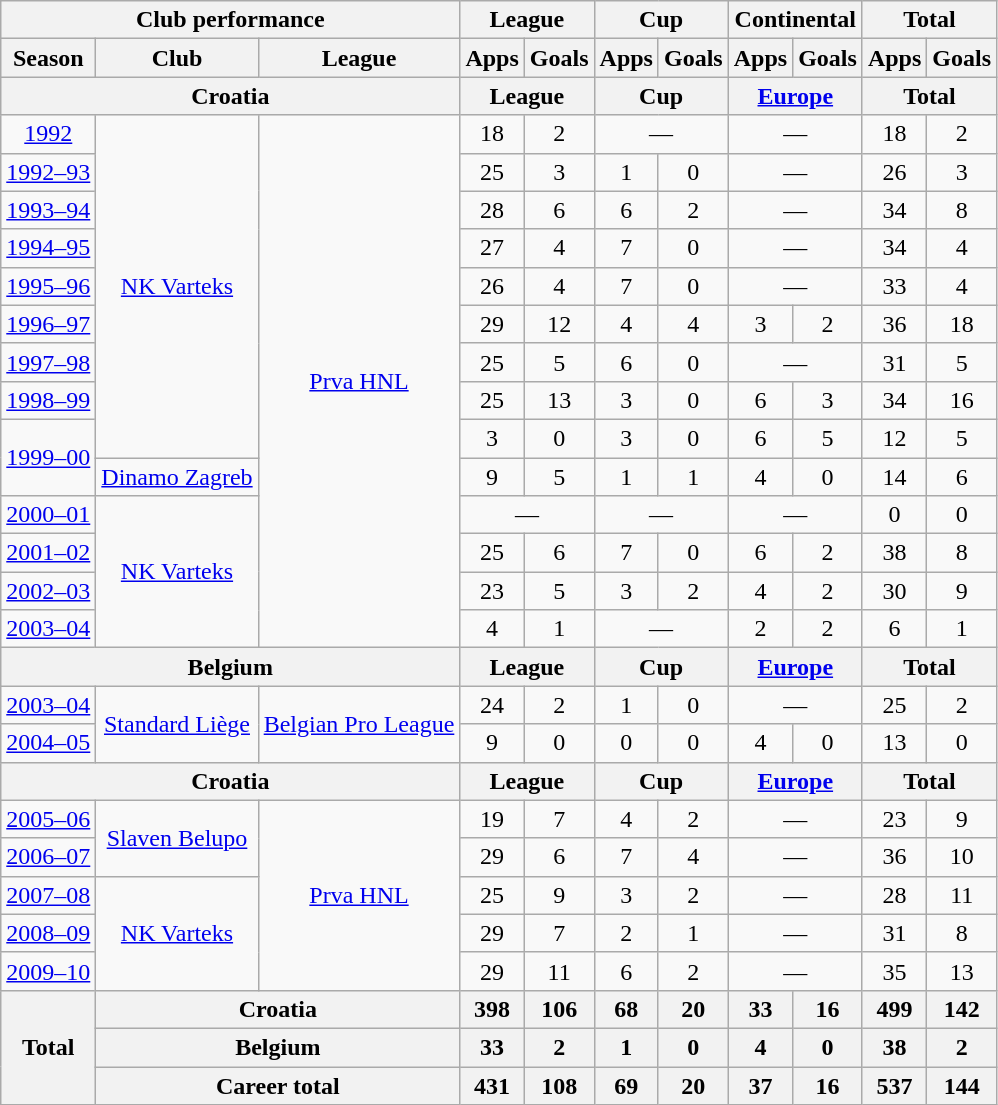<table class="wikitable" style="text-align:center">
<tr>
<th colspan=3>Club performance</th>
<th colspan=2>League</th>
<th colspan=2>Cup</th>
<th colspan=2>Continental</th>
<th colspan=2>Total</th>
</tr>
<tr>
<th>Season</th>
<th>Club</th>
<th>League</th>
<th>Apps</th>
<th>Goals</th>
<th>Apps</th>
<th>Goals</th>
<th>Apps</th>
<th>Goals</th>
<th>Apps</th>
<th>Goals</th>
</tr>
<tr>
<th colspan=3>Croatia</th>
<th colspan=2>League</th>
<th colspan=2>Cup</th>
<th colspan=2><a href='#'>Europe</a></th>
<th colspan=2>Total</th>
</tr>
<tr>
<td><a href='#'>1992</a></td>
<td rowspan="9"><a href='#'>NK Varteks</a></td>
<td rowspan="14"><a href='#'>Prva HNL</a></td>
<td>18</td>
<td>2</td>
<td colspan="2">—</td>
<td colspan="2">—</td>
<td>18</td>
<td>2</td>
</tr>
<tr>
<td><a href='#'>1992–93</a></td>
<td>25</td>
<td>3</td>
<td>1</td>
<td>0</td>
<td colspan="2">—</td>
<td>26</td>
<td>3</td>
</tr>
<tr>
<td><a href='#'>1993–94</a></td>
<td>28</td>
<td>6</td>
<td>6</td>
<td>2</td>
<td colspan="2">—</td>
<td>34</td>
<td>8</td>
</tr>
<tr>
<td><a href='#'>1994–95</a></td>
<td>27</td>
<td>4</td>
<td>7</td>
<td>0</td>
<td colspan="2">—</td>
<td>34</td>
<td>4</td>
</tr>
<tr>
<td><a href='#'>1995–96</a></td>
<td>26</td>
<td>4</td>
<td>7</td>
<td>0</td>
<td colspan="2">—</td>
<td>33</td>
<td>4</td>
</tr>
<tr>
<td><a href='#'>1996–97</a></td>
<td>29</td>
<td>12</td>
<td>4</td>
<td>4</td>
<td>3</td>
<td>2</td>
<td>36</td>
<td>18</td>
</tr>
<tr>
<td><a href='#'>1997–98</a></td>
<td>25</td>
<td>5</td>
<td>6</td>
<td>0</td>
<td colspan="2">—</td>
<td>31</td>
<td>5</td>
</tr>
<tr>
<td><a href='#'>1998–99</a></td>
<td>25</td>
<td>13</td>
<td>3</td>
<td>0</td>
<td>6</td>
<td>3</td>
<td>34</td>
<td>16</td>
</tr>
<tr>
<td rowspan="2"><a href='#'>1999–00</a></td>
<td>3</td>
<td>0</td>
<td>3</td>
<td>0</td>
<td>6</td>
<td>5</td>
<td>12</td>
<td>5</td>
</tr>
<tr>
<td rowspan="1"><a href='#'>Dinamo Zagreb</a></td>
<td>9</td>
<td>5</td>
<td>1</td>
<td>1</td>
<td>4</td>
<td>0</td>
<td>14</td>
<td>6</td>
</tr>
<tr>
<td><a href='#'>2000–01</a></td>
<td rowspan="4"><a href='#'>NK Varteks</a></td>
<td colspan="2">—</td>
<td colspan="2">—</td>
<td colspan="2">—</td>
<td>0</td>
<td>0</td>
</tr>
<tr>
<td><a href='#'>2001–02</a></td>
<td>25</td>
<td>6</td>
<td>7</td>
<td>0</td>
<td>6</td>
<td>2</td>
<td>38</td>
<td>8</td>
</tr>
<tr>
<td><a href='#'>2002–03</a></td>
<td>23</td>
<td>5</td>
<td>3</td>
<td>2</td>
<td>4</td>
<td>2</td>
<td>30</td>
<td>9</td>
</tr>
<tr>
<td><a href='#'>2003–04</a></td>
<td>4</td>
<td>1</td>
<td colspan="2">—</td>
<td>2</td>
<td>2</td>
<td>6</td>
<td>1</td>
</tr>
<tr>
<th colspan=3>Belgium</th>
<th colspan=2>League</th>
<th colspan=2>Cup</th>
<th colspan=2><a href='#'>Europe</a></th>
<th colspan=2>Total</th>
</tr>
<tr>
<td><a href='#'>2003–04</a></td>
<td rowspan="2"><a href='#'>Standard Liège</a></td>
<td rowspan="2"><a href='#'>Belgian Pro League</a></td>
<td>24</td>
<td>2</td>
<td>1</td>
<td>0</td>
<td colspan="2">—</td>
<td>25</td>
<td>2</td>
</tr>
<tr>
<td><a href='#'>2004–05</a></td>
<td>9</td>
<td>0</td>
<td>0</td>
<td>0</td>
<td>4</td>
<td>0</td>
<td>13</td>
<td>0</td>
</tr>
<tr>
<th colspan=3>Croatia</th>
<th colspan=2>League</th>
<th colspan=2>Cup</th>
<th colspan=2><a href='#'>Europe</a></th>
<th colspan=2>Total</th>
</tr>
<tr>
<td><a href='#'>2005–06</a></td>
<td rowspan="2"><a href='#'>Slaven Belupo</a></td>
<td rowspan="5"><a href='#'>Prva HNL</a></td>
<td>19</td>
<td>7</td>
<td>4</td>
<td>2</td>
<td colspan="2">—</td>
<td>23</td>
<td>9</td>
</tr>
<tr>
<td><a href='#'>2006–07</a></td>
<td>29</td>
<td>6</td>
<td>7</td>
<td>4</td>
<td colspan="2">—</td>
<td>36</td>
<td>10</td>
</tr>
<tr>
<td><a href='#'>2007–08</a></td>
<td rowspan="3"><a href='#'>NK Varteks</a></td>
<td>25</td>
<td>9</td>
<td>3</td>
<td>2</td>
<td colspan="2">—</td>
<td>28</td>
<td>11</td>
</tr>
<tr>
<td><a href='#'>2008–09</a></td>
<td>29</td>
<td>7</td>
<td>2</td>
<td>1</td>
<td colspan="2">—</td>
<td>31</td>
<td>8</td>
</tr>
<tr>
<td><a href='#'>2009–10</a></td>
<td>29</td>
<td>11</td>
<td>6</td>
<td>2</td>
<td colspan="2">—</td>
<td>35</td>
<td>13</td>
</tr>
<tr>
<th rowspan=3>Total</th>
<th colspan=2>Croatia</th>
<th>398</th>
<th>106</th>
<th>68</th>
<th>20</th>
<th>33</th>
<th>16</th>
<th>499</th>
<th>142</th>
</tr>
<tr>
<th colspan=2>Belgium</th>
<th>33</th>
<th>2</th>
<th>1</th>
<th>0</th>
<th>4</th>
<th>0</th>
<th>38</th>
<th>2</th>
</tr>
<tr>
<th colspan=2>Career total</th>
<th>431</th>
<th>108</th>
<th>69</th>
<th>20</th>
<th>37</th>
<th>16</th>
<th>537</th>
<th>144</th>
</tr>
</table>
